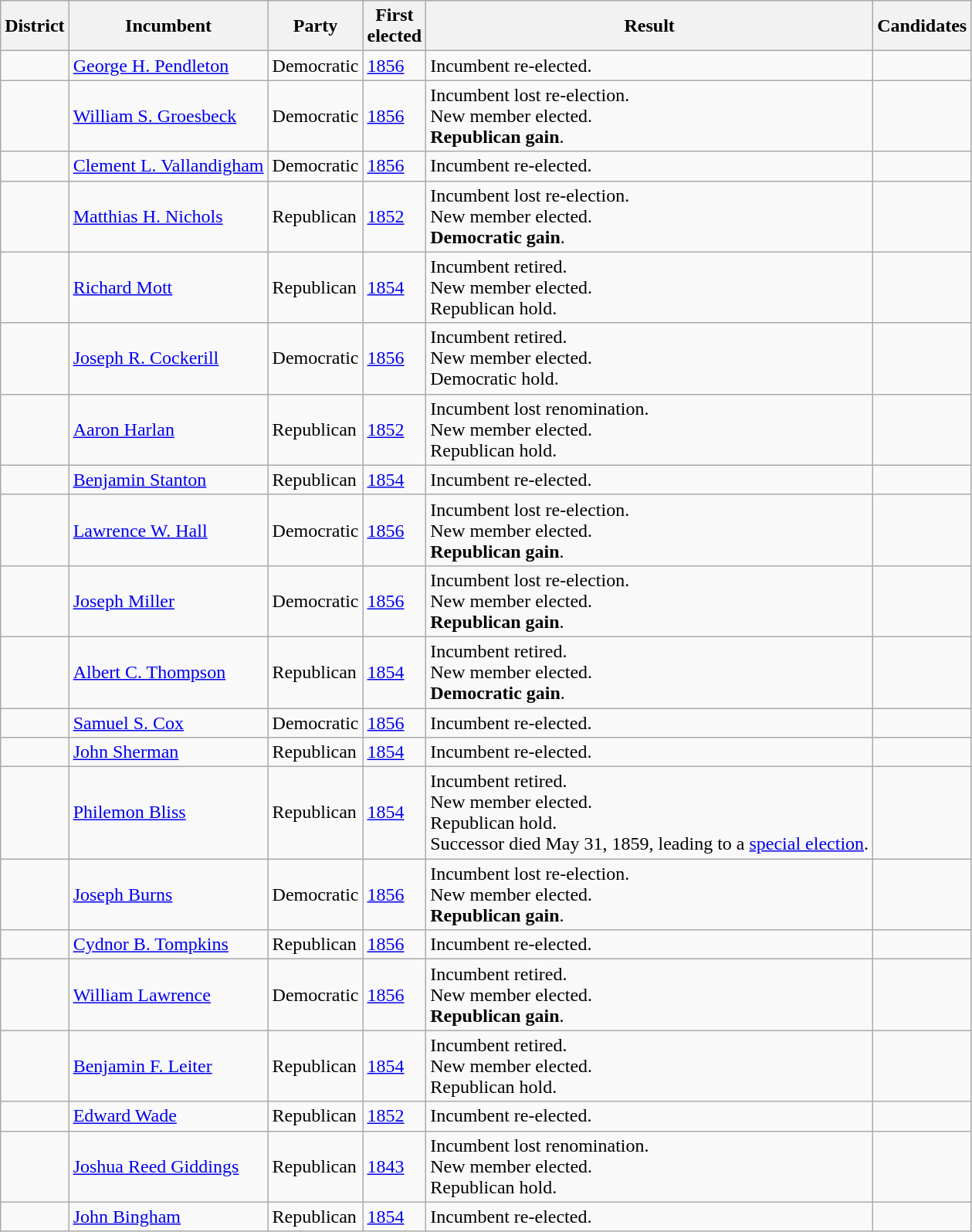<table class=wikitable>
<tr>
<th>District</th>
<th>Incumbent</th>
<th>Party</th>
<th>First<br>elected</th>
<th>Result</th>
<th>Candidates</th>
</tr>
<tr>
<td></td>
<td><a href='#'>George H. Pendleton</a></td>
<td>Democratic</td>
<td><a href='#'>1856</a></td>
<td>Incumbent re-elected.</td>
<td nowrap></td>
</tr>
<tr>
<td></td>
<td><a href='#'>William S. Groesbeck</a></td>
<td>Democratic</td>
<td><a href='#'>1856</a></td>
<td>Incumbent lost re-election.<br>New member elected.<br><strong>Republican gain</strong>.</td>
<td nowrap></td>
</tr>
<tr>
<td></td>
<td><a href='#'>Clement L. Vallandigham</a></td>
<td>Democratic</td>
<td><a href='#'>1856</a></td>
<td>Incumbent re-elected.</td>
<td nowrap></td>
</tr>
<tr>
<td></td>
<td><a href='#'>Matthias H. Nichols</a></td>
<td>Republican</td>
<td><a href='#'>1852</a></td>
<td>Incumbent lost re-election.<br>New member elected.<br><strong>Democratic gain</strong>.</td>
<td nowrap></td>
</tr>
<tr>
<td></td>
<td><a href='#'>Richard Mott</a></td>
<td>Republican</td>
<td><a href='#'>1854</a></td>
<td>Incumbent retired.<br>New member elected.<br>Republican hold.</td>
<td nowrap></td>
</tr>
<tr>
<td></td>
<td><a href='#'>Joseph R. Cockerill</a></td>
<td>Democratic</td>
<td><a href='#'>1856</a></td>
<td>Incumbent retired.<br>New member elected.<br>Democratic hold.</td>
<td nowrap></td>
</tr>
<tr>
<td></td>
<td><a href='#'>Aaron Harlan</a></td>
<td>Republican</td>
<td><a href='#'>1852</a></td>
<td>Incumbent lost renomination.<br>New member elected.<br>Republican hold.</td>
<td nowrap></td>
</tr>
<tr>
<td></td>
<td><a href='#'>Benjamin Stanton</a></td>
<td>Republican</td>
<td><a href='#'>1854</a></td>
<td>Incumbent re-elected.</td>
<td nowrap></td>
</tr>
<tr>
<td></td>
<td><a href='#'>Lawrence W. Hall</a></td>
<td>Democratic</td>
<td><a href='#'>1856</a></td>
<td>Incumbent lost re-election.<br>New member elected.<br><strong>Republican gain</strong>.</td>
<td nowrap></td>
</tr>
<tr>
<td></td>
<td><a href='#'>Joseph Miller</a></td>
<td>Democratic</td>
<td><a href='#'>1856</a></td>
<td>Incumbent lost re-election.<br>New member elected.<br><strong>Republican gain</strong>.</td>
<td nowrap></td>
</tr>
<tr>
<td></td>
<td><a href='#'>Albert C. Thompson</a></td>
<td>Republican</td>
<td><a href='#'>1854</a></td>
<td>Incumbent retired.<br>New member elected.<br><strong>Democratic gain</strong>.</td>
<td nowrap></td>
</tr>
<tr>
<td></td>
<td><a href='#'>Samuel S. Cox</a></td>
<td>Democratic</td>
<td><a href='#'>1856</a></td>
<td>Incumbent re-elected.</td>
<td nowrap></td>
</tr>
<tr>
<td></td>
<td><a href='#'>John Sherman</a></td>
<td>Republican</td>
<td><a href='#'>1854</a></td>
<td>Incumbent re-elected.</td>
<td nowrap></td>
</tr>
<tr>
<td></td>
<td><a href='#'>Philemon Bliss</a></td>
<td>Republican</td>
<td><a href='#'>1854</a></td>
<td>Incumbent retired.<br>New member elected.<br>Republican hold.<br>Successor died May 31, 1859, leading to a <a href='#'>special election</a>.</td>
<td nowrap></td>
</tr>
<tr>
<td></td>
<td><a href='#'>Joseph Burns</a></td>
<td>Democratic</td>
<td><a href='#'>1856</a></td>
<td>Incumbent lost re-election.<br>New member elected.<br><strong>Republican gain</strong>.</td>
<td nowrap></td>
</tr>
<tr>
<td></td>
<td><a href='#'>Cydnor B. Tompkins</a></td>
<td>Republican</td>
<td><a href='#'>1856</a></td>
<td>Incumbent re-elected.</td>
<td nowrap></td>
</tr>
<tr>
<td></td>
<td><a href='#'>William Lawrence</a></td>
<td>Democratic</td>
<td><a href='#'>1856</a></td>
<td>Incumbent retired.<br>New member elected.<br><strong>Republican gain</strong>.</td>
<td nowrap></td>
</tr>
<tr>
<td></td>
<td><a href='#'>Benjamin F. Leiter</a></td>
<td>Republican</td>
<td><a href='#'>1854</a></td>
<td>Incumbent retired.<br>New member elected.<br>Republican hold.</td>
<td nowrap></td>
</tr>
<tr>
<td></td>
<td><a href='#'>Edward Wade</a></td>
<td>Republican</td>
<td><a href='#'>1852</a></td>
<td>Incumbent re-elected.</td>
<td nowrap></td>
</tr>
<tr>
<td></td>
<td><a href='#'>Joshua Reed Giddings</a></td>
<td>Republican</td>
<td><a href='#'>1843</a></td>
<td>Incumbent lost renomination.<br>New member elected.<br>Republican hold.</td>
<td nowrap></td>
</tr>
<tr>
<td></td>
<td><a href='#'>John Bingham</a></td>
<td>Republican</td>
<td><a href='#'>1854</a></td>
<td>Incumbent re-elected.</td>
<td nowrap></td>
</tr>
</table>
